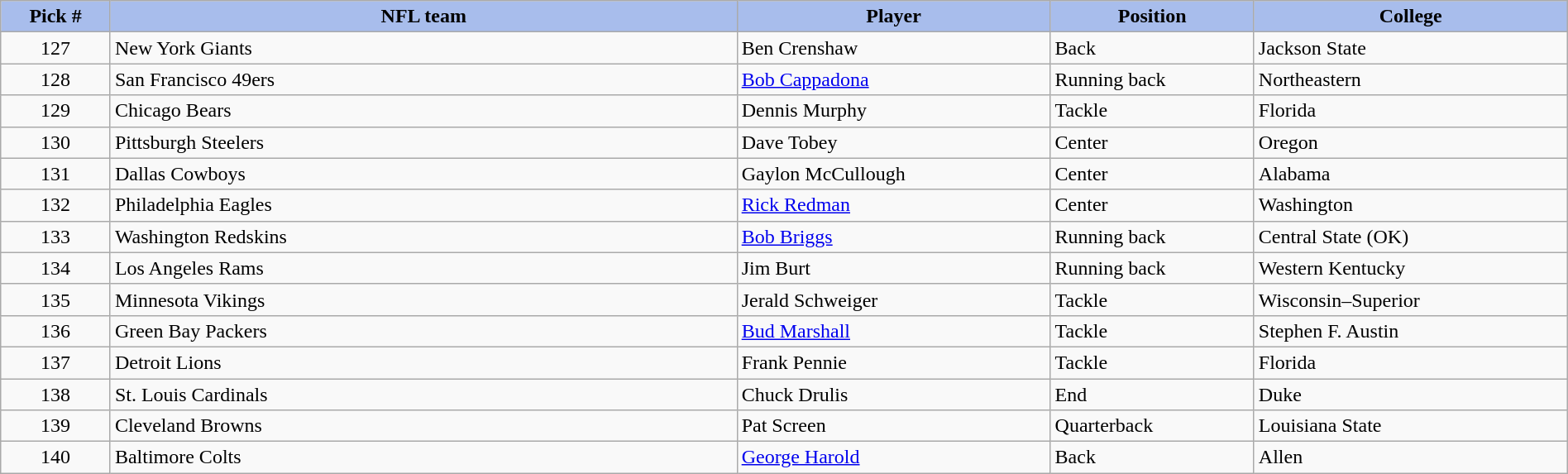<table class="wikitable sortable sortable" style="width: 100%">
<tr>
<th style="background:#A8BDEC;" width=7%>Pick #</th>
<th width=40% style="background:#A8BDEC;">NFL team</th>
<th width=20% style="background:#A8BDEC;">Player</th>
<th width=13% style="background:#A8BDEC;">Position</th>
<th style="background:#A8BDEC;">College</th>
</tr>
<tr>
<td align=center>127</td>
<td>New York Giants</td>
<td>Ben Crenshaw</td>
<td>Back</td>
<td>Jackson State</td>
</tr>
<tr>
<td align=center>128</td>
<td>San Francisco 49ers</td>
<td><a href='#'>Bob Cappadona</a></td>
<td>Running back</td>
<td>Northeastern</td>
</tr>
<tr>
<td align=center>129</td>
<td>Chicago Bears</td>
<td>Dennis Murphy</td>
<td>Tackle</td>
<td>Florida</td>
</tr>
<tr>
<td align=center>130</td>
<td>Pittsburgh Steelers</td>
<td>Dave Tobey</td>
<td>Center</td>
<td>Oregon</td>
</tr>
<tr>
<td align=center>131</td>
<td>Dallas Cowboys</td>
<td>Gaylon McCullough</td>
<td>Center</td>
<td>Alabama</td>
</tr>
<tr>
<td align=center>132</td>
<td>Philadelphia Eagles</td>
<td><a href='#'>Rick Redman</a></td>
<td>Center</td>
<td>Washington</td>
</tr>
<tr>
<td align=center>133</td>
<td>Washington Redskins</td>
<td><a href='#'>Bob Briggs</a></td>
<td>Running back</td>
<td>Central State (OK)</td>
</tr>
<tr>
<td align=center>134</td>
<td>Los Angeles Rams</td>
<td>Jim Burt</td>
<td>Running back</td>
<td>Western Kentucky</td>
</tr>
<tr>
<td align=center>135</td>
<td>Minnesota Vikings</td>
<td>Jerald Schweiger</td>
<td>Tackle</td>
<td>Wisconsin–Superior</td>
</tr>
<tr>
<td align=center>136</td>
<td>Green Bay Packers</td>
<td><a href='#'>Bud Marshall</a></td>
<td>Tackle</td>
<td>Stephen F. Austin</td>
</tr>
<tr>
<td align=center>137</td>
<td>Detroit Lions</td>
<td>Frank Pennie</td>
<td>Tackle</td>
<td>Florida</td>
</tr>
<tr>
<td align=center>138</td>
<td>St. Louis Cardinals</td>
<td>Chuck Drulis</td>
<td>End</td>
<td>Duke</td>
</tr>
<tr>
<td align=center>139</td>
<td>Cleveland Browns</td>
<td>Pat Screen</td>
<td>Quarterback</td>
<td>Louisiana State</td>
</tr>
<tr>
<td align=center>140</td>
<td>Baltimore Colts</td>
<td><a href='#'>George Harold</a></td>
<td>Back</td>
<td>Allen</td>
</tr>
</table>
